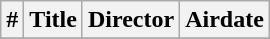<table class="wikitable plainrowheaders">
<tr>
<th>#</th>
<th>Title</th>
<th>Director</th>
<th>Airdate</th>
</tr>
<tr>
</tr>
</table>
